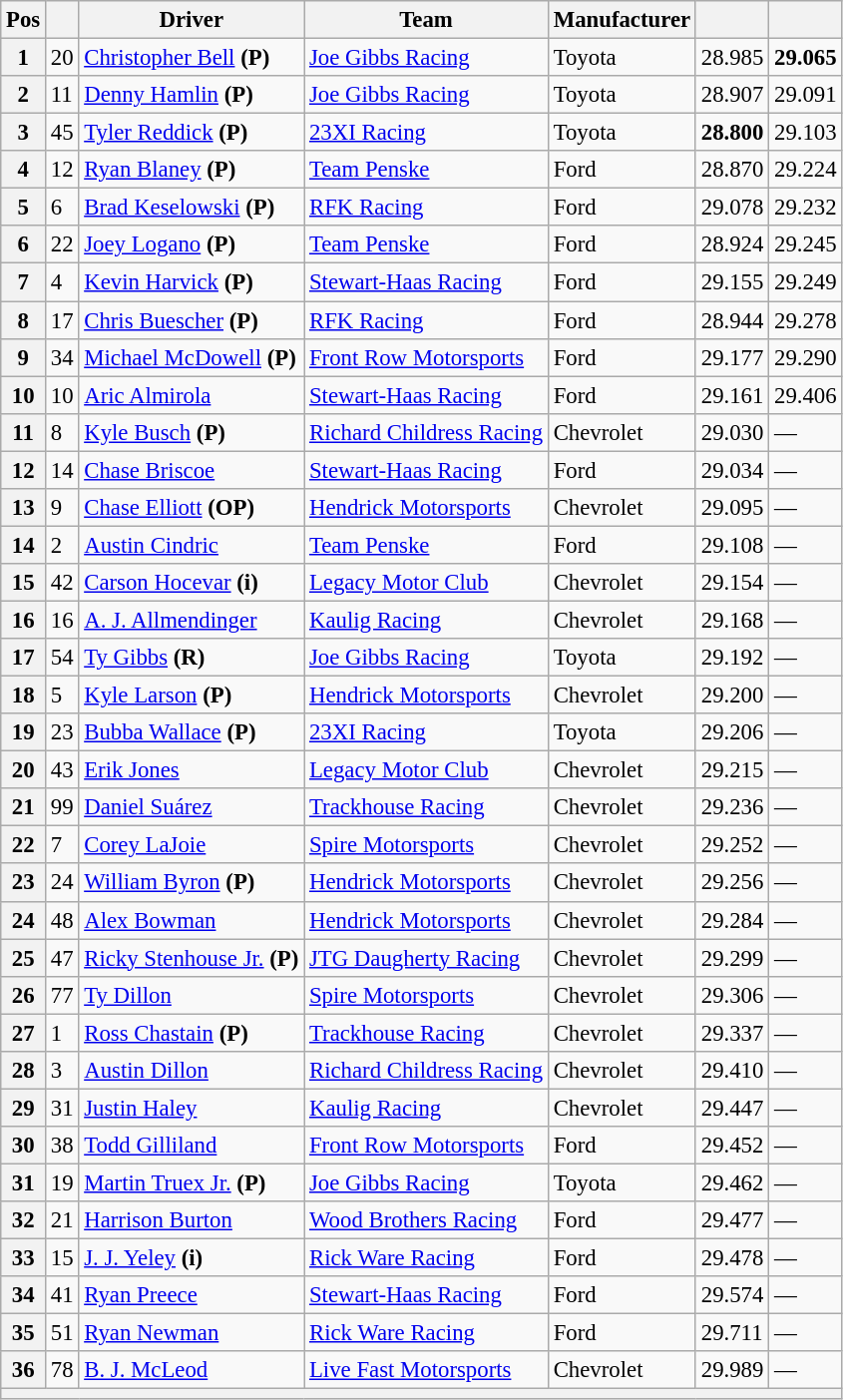<table class="wikitable" style="font-size:95%">
<tr>
<th>Pos</th>
<th></th>
<th>Driver</th>
<th>Team</th>
<th>Manufacturer</th>
<th></th>
<th></th>
</tr>
<tr>
<th>1</th>
<td>20</td>
<td><a href='#'>Christopher Bell</a> <strong>(P)</strong></td>
<td><a href='#'>Joe Gibbs Racing</a></td>
<td>Toyota</td>
<td>28.985</td>
<td><strong>29.065</strong></td>
</tr>
<tr>
<th>2</th>
<td>11</td>
<td><a href='#'>Denny Hamlin</a> <strong>(P)</strong></td>
<td><a href='#'>Joe Gibbs Racing</a></td>
<td>Toyota</td>
<td>28.907</td>
<td>29.091</td>
</tr>
<tr>
<th>3</th>
<td>45</td>
<td><a href='#'>Tyler Reddick</a> <strong>(P)</strong></td>
<td><a href='#'>23XI Racing</a></td>
<td>Toyota</td>
<td><strong>28.800</strong></td>
<td>29.103</td>
</tr>
<tr>
<th>4</th>
<td>12</td>
<td><a href='#'>Ryan Blaney</a> <strong>(P)</strong></td>
<td><a href='#'>Team Penske</a></td>
<td>Ford</td>
<td>28.870</td>
<td>29.224</td>
</tr>
<tr>
<th>5</th>
<td>6</td>
<td><a href='#'>Brad Keselowski</a> <strong>(P)</strong></td>
<td><a href='#'>RFK Racing</a></td>
<td>Ford</td>
<td>29.078</td>
<td>29.232</td>
</tr>
<tr>
<th>6</th>
<td>22</td>
<td><a href='#'>Joey Logano</a> <strong>(P)</strong></td>
<td><a href='#'>Team Penske</a></td>
<td>Ford</td>
<td>28.924</td>
<td>29.245</td>
</tr>
<tr>
<th>7</th>
<td>4</td>
<td><a href='#'>Kevin Harvick</a> <strong>(P)</strong></td>
<td><a href='#'>Stewart-Haas Racing</a></td>
<td>Ford</td>
<td>29.155</td>
<td>29.249</td>
</tr>
<tr>
<th>8</th>
<td>17</td>
<td><a href='#'>Chris Buescher</a> <strong>(P)</strong></td>
<td><a href='#'>RFK Racing</a></td>
<td>Ford</td>
<td>28.944</td>
<td>29.278</td>
</tr>
<tr>
<th>9</th>
<td>34</td>
<td><a href='#'>Michael McDowell</a> <strong>(P)</strong></td>
<td><a href='#'>Front Row Motorsports</a></td>
<td>Ford</td>
<td>29.177</td>
<td>29.290</td>
</tr>
<tr>
<th>10</th>
<td>10</td>
<td><a href='#'>Aric Almirola</a></td>
<td><a href='#'>Stewart-Haas Racing</a></td>
<td>Ford</td>
<td>29.161</td>
<td>29.406</td>
</tr>
<tr>
<th>11</th>
<td>8</td>
<td><a href='#'>Kyle Busch</a> <strong>(P)</strong></td>
<td><a href='#'>Richard Childress Racing</a></td>
<td>Chevrolet</td>
<td>29.030</td>
<td>—</td>
</tr>
<tr>
<th>12</th>
<td>14</td>
<td><a href='#'>Chase Briscoe</a></td>
<td><a href='#'>Stewart-Haas Racing</a></td>
<td>Ford</td>
<td>29.034</td>
<td>—</td>
</tr>
<tr>
<th>13</th>
<td>9</td>
<td><a href='#'>Chase Elliott</a> <strong>(OP)</strong></td>
<td><a href='#'>Hendrick Motorsports</a></td>
<td>Chevrolet</td>
<td>29.095</td>
<td>—</td>
</tr>
<tr>
<th>14</th>
<td>2</td>
<td><a href='#'>Austin Cindric</a></td>
<td><a href='#'>Team Penske</a></td>
<td>Ford</td>
<td>29.108</td>
<td>—</td>
</tr>
<tr>
<th>15</th>
<td>42</td>
<td><a href='#'>Carson Hocevar</a> <strong>(i)</strong></td>
<td><a href='#'>Legacy Motor Club</a></td>
<td>Chevrolet</td>
<td>29.154</td>
<td>—</td>
</tr>
<tr>
<th>16</th>
<td>16</td>
<td><a href='#'>A. J. Allmendinger</a></td>
<td><a href='#'>Kaulig Racing</a></td>
<td>Chevrolet</td>
<td>29.168</td>
<td>—</td>
</tr>
<tr>
<th>17</th>
<td>54</td>
<td><a href='#'>Ty Gibbs</a> <strong>(R)</strong></td>
<td><a href='#'>Joe Gibbs Racing</a></td>
<td>Toyota</td>
<td>29.192</td>
<td>—</td>
</tr>
<tr>
<th>18</th>
<td>5</td>
<td><a href='#'>Kyle Larson</a> <strong>(P)</strong></td>
<td><a href='#'>Hendrick Motorsports</a></td>
<td>Chevrolet</td>
<td>29.200</td>
<td>—</td>
</tr>
<tr>
<th>19</th>
<td>23</td>
<td><a href='#'>Bubba Wallace</a> <strong>(P)</strong></td>
<td><a href='#'>23XI Racing</a></td>
<td>Toyota</td>
<td>29.206</td>
<td>—</td>
</tr>
<tr>
<th>20</th>
<td>43</td>
<td><a href='#'>Erik Jones</a></td>
<td><a href='#'>Legacy Motor Club</a></td>
<td>Chevrolet</td>
<td>29.215</td>
<td>—</td>
</tr>
<tr>
<th>21</th>
<td>99</td>
<td><a href='#'>Daniel Suárez</a></td>
<td><a href='#'>Trackhouse Racing</a></td>
<td>Chevrolet</td>
<td>29.236</td>
<td>—</td>
</tr>
<tr>
<th>22</th>
<td>7</td>
<td><a href='#'>Corey LaJoie</a></td>
<td><a href='#'>Spire Motorsports</a></td>
<td>Chevrolet</td>
<td>29.252</td>
<td>—</td>
</tr>
<tr>
<th>23</th>
<td>24</td>
<td><a href='#'>William Byron</a> <strong>(P)</strong></td>
<td><a href='#'>Hendrick Motorsports</a></td>
<td>Chevrolet</td>
<td>29.256</td>
<td>—</td>
</tr>
<tr>
<th>24</th>
<td>48</td>
<td><a href='#'>Alex Bowman</a></td>
<td><a href='#'>Hendrick Motorsports</a></td>
<td>Chevrolet</td>
<td>29.284</td>
<td>—</td>
</tr>
<tr>
<th>25</th>
<td>47</td>
<td><a href='#'>Ricky Stenhouse Jr.</a> <strong>(P)</strong></td>
<td><a href='#'>JTG Daugherty Racing</a></td>
<td>Chevrolet</td>
<td>29.299</td>
<td>—</td>
</tr>
<tr>
<th>26</th>
<td>77</td>
<td><a href='#'>Ty Dillon</a></td>
<td><a href='#'>Spire Motorsports</a></td>
<td>Chevrolet</td>
<td>29.306</td>
<td>—</td>
</tr>
<tr>
<th>27</th>
<td>1</td>
<td><a href='#'>Ross Chastain</a> <strong>(P)</strong></td>
<td><a href='#'>Trackhouse Racing</a></td>
<td>Chevrolet</td>
<td>29.337</td>
<td>—</td>
</tr>
<tr>
<th>28</th>
<td>3</td>
<td><a href='#'>Austin Dillon</a></td>
<td><a href='#'>Richard Childress Racing</a></td>
<td>Chevrolet</td>
<td>29.410</td>
<td>—</td>
</tr>
<tr>
<th>29</th>
<td>31</td>
<td><a href='#'>Justin Haley</a></td>
<td><a href='#'>Kaulig Racing</a></td>
<td>Chevrolet</td>
<td>29.447</td>
<td>—</td>
</tr>
<tr>
<th>30</th>
<td>38</td>
<td><a href='#'>Todd Gilliland</a></td>
<td><a href='#'>Front Row Motorsports</a></td>
<td>Ford</td>
<td>29.452</td>
<td>—</td>
</tr>
<tr>
<th>31</th>
<td>19</td>
<td><a href='#'>Martin Truex Jr.</a> <strong>(P)</strong></td>
<td><a href='#'>Joe Gibbs Racing</a></td>
<td>Toyota</td>
<td>29.462</td>
<td>—</td>
</tr>
<tr>
<th>32</th>
<td>21</td>
<td><a href='#'>Harrison Burton</a></td>
<td><a href='#'>Wood Brothers Racing</a></td>
<td>Ford</td>
<td>29.477</td>
<td>—</td>
</tr>
<tr>
<th>33</th>
<td>15</td>
<td><a href='#'>J. J. Yeley</a> <strong>(i)</strong></td>
<td><a href='#'>Rick Ware Racing</a></td>
<td>Ford</td>
<td>29.478</td>
<td>—</td>
</tr>
<tr>
<th>34</th>
<td>41</td>
<td><a href='#'>Ryan Preece</a></td>
<td><a href='#'>Stewart-Haas Racing</a></td>
<td>Ford</td>
<td>29.574</td>
<td>—</td>
</tr>
<tr>
<th>35</th>
<td>51</td>
<td><a href='#'>Ryan Newman</a></td>
<td><a href='#'>Rick Ware Racing</a></td>
<td>Ford</td>
<td>29.711</td>
<td>—</td>
</tr>
<tr>
<th>36</th>
<td>78</td>
<td><a href='#'>B. J. McLeod</a></td>
<td><a href='#'>Live Fast Motorsports</a></td>
<td>Chevrolet</td>
<td>29.989</td>
<td>—</td>
</tr>
<tr>
<th colspan="7"></th>
</tr>
</table>
